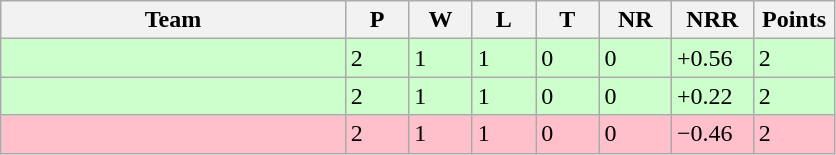<table class="wikitable">
<tr>
<th width=38%>Team</th>
<th width=7%>P</th>
<th width=7%>W</th>
<th width=7%>L</th>
<th width=7%>T</th>
<th width=8%>NR</th>
<th width=9%>NRR</th>
<th width=9%>Points</th>
</tr>
<tr bgcolor=ccffcc>
<td align=left></td>
<td>2</td>
<td>1</td>
<td>1</td>
<td>0</td>
<td>0</td>
<td>+0.56</td>
<td>2</td>
</tr>
<tr bgcolor=ccffcc>
<td align=left></td>
<td>2</td>
<td>1</td>
<td>1</td>
<td>0</td>
<td>0</td>
<td>+0.22</td>
<td>2</td>
</tr>
<tr bgcolor=pink>
<td align=left></td>
<td>2</td>
<td>1</td>
<td>1</td>
<td>0</td>
<td>0</td>
<td>−0.46</td>
<td>2</td>
</tr>
</table>
